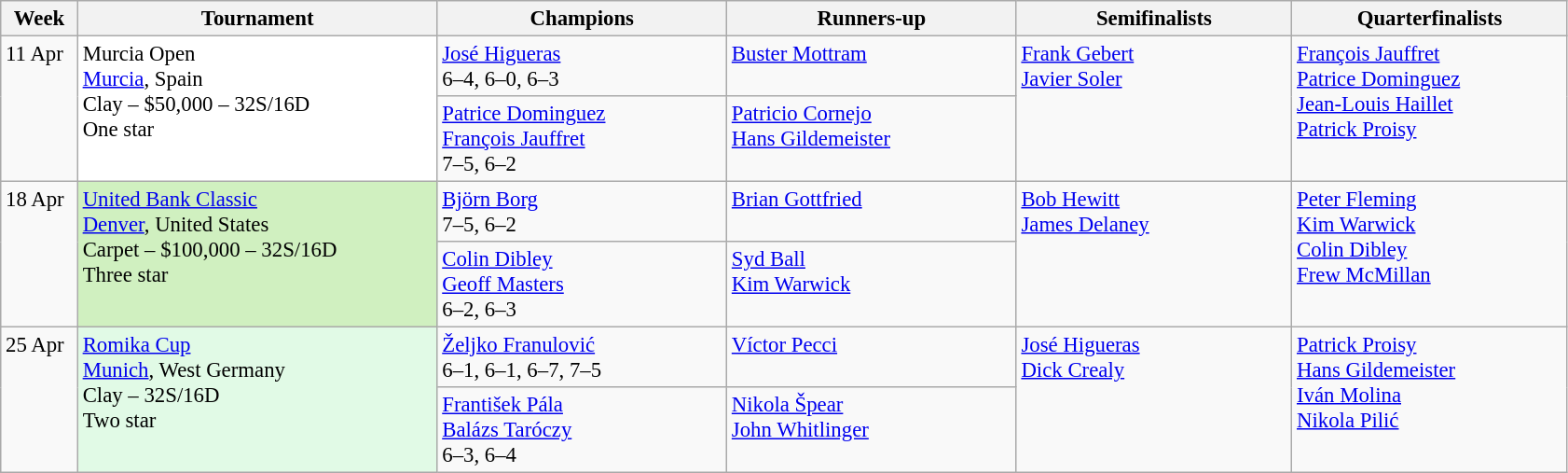<table class=wikitable style=font-size:95%>
<tr>
<th style="width:48px;">Week</th>
<th style="width:250px;">Tournament</th>
<th style="width:200px;">Champions</th>
<th style="width:200px;">Runners-up</th>
<th style="width:190px;">Semifinalists</th>
<th style="width:190px;">Quarterfinalists</th>
</tr>
<tr valign=top>
<td rowspan=2>11 Apr</td>
<td style="background:#fff;" rowspan="2">Murcia Open <br> <a href='#'>Murcia</a>, Spain <br> Clay – $50,000 – 32S/16D <br> One star</td>
<td> <a href='#'>José Higueras</a> <br> 6–4, 6–0, 6–3</td>
<td> <a href='#'>Buster Mottram</a></td>
<td rowspan=2> <a href='#'>Frank Gebert</a> <br>  <a href='#'>Javier Soler</a></td>
<td rowspan=2> <a href='#'>François Jauffret</a> <br>  <a href='#'>Patrice Dominguez</a> <br>  <a href='#'>Jean-Louis Haillet</a> <br>  <a href='#'>Patrick Proisy</a></td>
</tr>
<tr valign=top>
<td> <a href='#'>Patrice Dominguez</a> <br>  <a href='#'>François Jauffret</a> <br> 7–5, 6–2</td>
<td> <a href='#'>Patricio Cornejo</a> <br>  <a href='#'>Hans Gildemeister</a></td>
</tr>
<tr valign=top>
<td rowspan=2>18 Apr</td>
<td style="background:#d0f0c0;" rowspan="2"><a href='#'>United Bank Classic</a> <br> <a href='#'>Denver</a>, United States <br> Carpet – $100,000 – 32S/16D <br> Three star</td>
<td> <a href='#'>Björn Borg</a> <br> 7–5, 6–2</td>
<td> <a href='#'>Brian Gottfried</a></td>
<td rowspan=2> <a href='#'>Bob Hewitt</a> <br>  <a href='#'>James Delaney</a></td>
<td rowspan=2> <a href='#'>Peter Fleming</a> <br>  <a href='#'>Kim Warwick</a> <br>  <a href='#'>Colin Dibley</a> <br>  <a href='#'>Frew McMillan</a></td>
</tr>
<tr valign=top>
<td> <a href='#'>Colin Dibley</a> <br>  <a href='#'>Geoff Masters</a> <br> 6–2, 6–3</td>
<td> <a href='#'>Syd Ball</a> <br>  <a href='#'>Kim Warwick</a></td>
</tr>
<tr valign=top>
<td rowspan=2>25 Apr</td>
<td style="background:#E1FAE6;" rowspan="2"><a href='#'>Romika Cup</a> <br> <a href='#'>Munich</a>, West Germany <br> Clay – 32S/16D <br> Two star</td>
<td> <a href='#'>Željko Franulović</a> <br> 6–1, 6–1, 6–7, 7–5</td>
<td> <a href='#'>Víctor Pecci</a></td>
<td rowspan=2> <a href='#'>José Higueras</a> <br>  <a href='#'>Dick Crealy</a></td>
<td rowspan=2> <a href='#'>Patrick Proisy</a> <br>  <a href='#'>Hans Gildemeister</a> <br>  <a href='#'>Iván Molina</a> <br>  <a href='#'>Nikola Pilić</a></td>
</tr>
<tr valign=top>
<td> <a href='#'>František Pála</a> <br>  <a href='#'>Balázs Taróczy</a> <br> 6–3, 6–4</td>
<td> <a href='#'>Nikola Špear</a> <br>  <a href='#'>John Whitlinger</a></td>
</tr>
</table>
